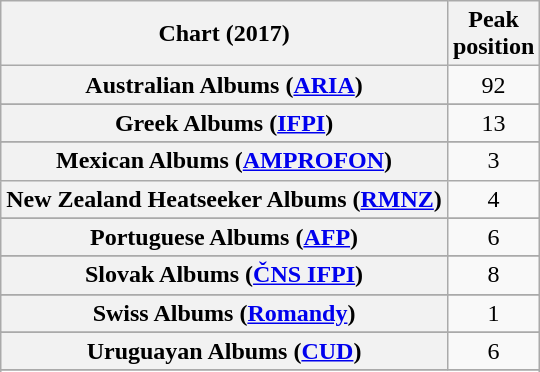<table class="wikitable sortable plainrowheaders" style="text-align:center">
<tr>
<th scope="col">Chart (2017)</th>
<th scope="col">Peak<br>position</th>
</tr>
<tr>
<th scope="row">Australian Albums (<a href='#'>ARIA</a>)</th>
<td>92</td>
</tr>
<tr>
</tr>
<tr>
</tr>
<tr>
</tr>
<tr>
</tr>
<tr>
</tr>
<tr>
</tr>
<tr>
</tr>
<tr>
</tr>
<tr>
</tr>
<tr>
<th scope="row">Greek Albums (<a href='#'>IFPI</a>)</th>
<td>13</td>
</tr>
<tr>
</tr>
<tr>
</tr>
<tr>
<th scope="row">Mexican Albums (<a href='#'>AMPROFON</a>)</th>
<td>3</td>
</tr>
<tr>
<th scope="row">New Zealand Heatseeker Albums (<a href='#'>RMNZ</a>)</th>
<td>4</td>
</tr>
<tr>
</tr>
<tr>
<th scope="row">Portuguese Albums (<a href='#'>AFP</a>)</th>
<td>6</td>
</tr>
<tr>
</tr>
<tr>
<th scope="row">Slovak Albums (<a href='#'>ČNS IFPI</a>)</th>
<td>8</td>
</tr>
<tr>
</tr>
<tr>
</tr>
<tr>
</tr>
<tr>
<th scope="row">Swiss Albums (<a href='#'>Romandy</a>)</th>
<td>1</td>
</tr>
<tr>
</tr>
<tr>
<th scope="row">Uruguayan Albums (<a href='#'>CUD</a>)</th>
<td>6</td>
</tr>
<tr>
</tr>
<tr>
</tr>
<tr>
</tr>
</table>
